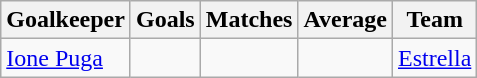<table class="wikitable">
<tr>
<th>Goalkeeper</th>
<th>Goals</th>
<th>Matches</th>
<th>Average</th>
<th>Team</th>
</tr>
<tr>
<td> <a href='#'>Ione Puga</a></td>
<td></td>
<td></td>
<td></td>
<td><a href='#'>Estrella</a></td>
</tr>
</table>
